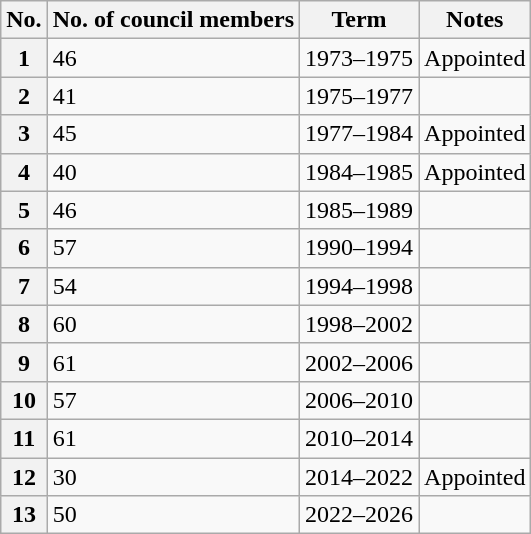<table class="wikitable">
<tr>
<th>No.</th>
<th align="center">No. of council members</th>
<th>Term</th>
<th>Notes</th>
</tr>
<tr>
<th>1</th>
<td>46</td>
<td>1973–1975</td>
<td>Appointed</td>
</tr>
<tr>
<th>2</th>
<td>41</td>
<td>1975–1977</td>
<td></td>
</tr>
<tr>
<th>3</th>
<td>45</td>
<td>1977–1984</td>
<td>Appointed</td>
</tr>
<tr>
<th>4</th>
<td>40</td>
<td>1984–1985</td>
<td>Appointed</td>
</tr>
<tr>
<th>5</th>
<td>46</td>
<td>1985–1989</td>
<td></td>
</tr>
<tr>
<th>6</th>
<td>57</td>
<td>1990–1994</td>
<td></td>
</tr>
<tr>
<th>7</th>
<td>54</td>
<td>1994–1998</td>
<td></td>
</tr>
<tr>
<th>8</th>
<td>60</td>
<td>1998–2002</td>
<td></td>
</tr>
<tr>
<th>9</th>
<td>61</td>
<td>2002–2006</td>
<td></td>
</tr>
<tr>
<th>10</th>
<td>57</td>
<td>2006–2010</td>
<td></td>
</tr>
<tr>
<th>11</th>
<td>61</td>
<td>2010–2014</td>
<td></td>
</tr>
<tr>
<th>12</th>
<td>30</td>
<td>2014–2022</td>
<td>Appointed</td>
</tr>
<tr>
<th>13</th>
<td>50</td>
<td>2022–2026</td>
<td></td>
</tr>
</table>
